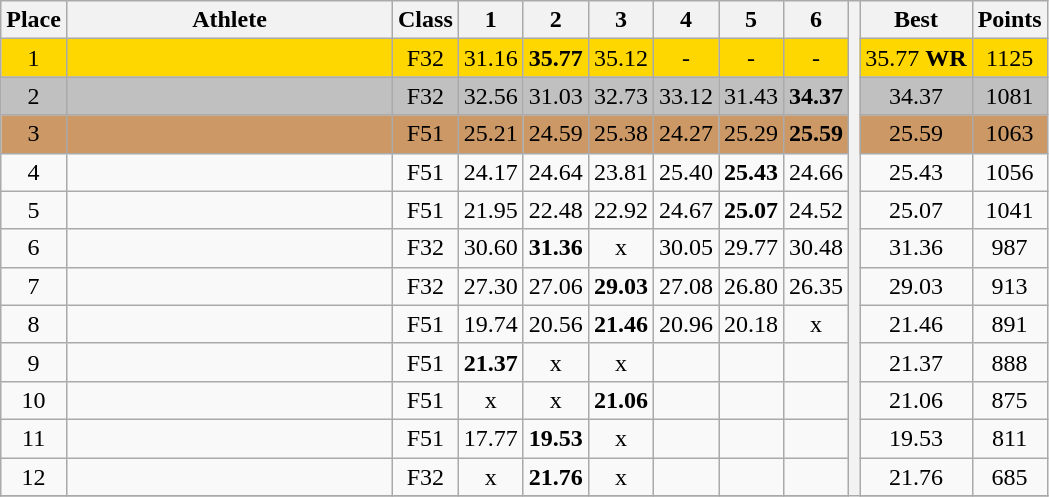<table class="wikitable" style="text-align:center">
<tr>
<th>Place</th>
<th width=210>Athlete</th>
<th>Class</th>
<th>1</th>
<th>2</th>
<th>3</th>
<th>4</th>
<th>5</th>
<th>6</th>
<th rowspan=20></th>
<th>Best</th>
<th>Points</th>
</tr>
<tr bgcolor=gold>
<td>1</td>
<td align=left></td>
<td>F32</td>
<td>31.16</td>
<td><strong>35.77</strong></td>
<td>35.12</td>
<td>-</td>
<td>-</td>
<td>-</td>
<td>35.77 <strong>WR</strong></td>
<td>1125</td>
</tr>
<tr bgcolor=silver>
<td>2</td>
<td align=left></td>
<td>F32</td>
<td>32.56</td>
<td>31.03</td>
<td>32.73</td>
<td>33.12</td>
<td>31.43</td>
<td><strong>34.37</strong></td>
<td>34.37</td>
<td>1081</td>
</tr>
<tr bgcolor=cc9966>
<td>3</td>
<td align=left></td>
<td>F51</td>
<td>25.21</td>
<td>24.59</td>
<td>25.38</td>
<td>24.27</td>
<td>25.29</td>
<td><strong>25.59</strong></td>
<td>25.59</td>
<td>1063</td>
</tr>
<tr>
<td>4</td>
<td align=left></td>
<td>F51</td>
<td>24.17</td>
<td>24.64</td>
<td>23.81</td>
<td>25.40</td>
<td><strong>25.43</strong></td>
<td>24.66</td>
<td>25.43</td>
<td>1056</td>
</tr>
<tr>
<td>5</td>
<td align=left></td>
<td>F51</td>
<td>21.95</td>
<td>22.48</td>
<td>22.92</td>
<td>24.67</td>
<td><strong>25.07</strong></td>
<td>24.52</td>
<td>25.07</td>
<td>1041</td>
</tr>
<tr>
<td>6</td>
<td align=left></td>
<td>F32</td>
<td>30.60</td>
<td><strong>31.36</strong></td>
<td>x</td>
<td>30.05</td>
<td>29.77</td>
<td>30.48</td>
<td>31.36</td>
<td>987</td>
</tr>
<tr>
<td>7</td>
<td align=left></td>
<td>F32</td>
<td>27.30</td>
<td>27.06</td>
<td><strong>29.03</strong></td>
<td>27.08</td>
<td>26.80</td>
<td>26.35</td>
<td>29.03</td>
<td>913</td>
</tr>
<tr>
<td>8</td>
<td align=left></td>
<td>F51</td>
<td>19.74</td>
<td>20.56</td>
<td><strong>21.46</strong></td>
<td>20.96</td>
<td>20.18</td>
<td>x</td>
<td>21.46</td>
<td>891</td>
</tr>
<tr>
<td>9</td>
<td align=left></td>
<td>F51</td>
<td><strong>21.37</strong></td>
<td>x</td>
<td>x</td>
<td></td>
<td></td>
<td></td>
<td>21.37</td>
<td>888</td>
</tr>
<tr>
<td>10</td>
<td align=left></td>
<td>F51</td>
<td>x</td>
<td>x</td>
<td><strong>21.06</strong></td>
<td></td>
<td></td>
<td></td>
<td>21.06</td>
<td>875</td>
</tr>
<tr>
<td>11</td>
<td align=left></td>
<td>F51</td>
<td>17.77</td>
<td><strong>19.53</strong></td>
<td>x</td>
<td></td>
<td></td>
<td></td>
<td>19.53</td>
<td>811</td>
</tr>
<tr>
<td>12</td>
<td align=left></td>
<td>F32</td>
<td>x</td>
<td><strong>21.76</strong></td>
<td>x</td>
<td></td>
<td></td>
<td></td>
<td>21.76</td>
<td>685</td>
</tr>
<tr>
</tr>
</table>
